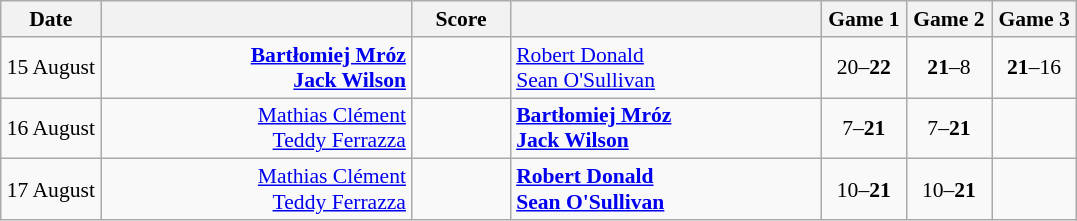<table class="wikitable" style="text-align: center; font-size:90% ">
<tr>
<th width="60">Date</th>
<th align="right" width="200"></th>
<th width="60">Score</th>
<th align="left" width="200"></th>
<th width="50">Game 1</th>
<th width="50">Game 2</th>
<th width="50">Game 3</th>
</tr>
<tr>
<td>15 August</td>
<td align="right"><strong><a href='#'>Bartłomiej Mróz</a> <br><a href='#'>Jack Wilson</a> </strong></td>
<td align="center"></td>
<td align="left"> <a href='#'>Robert Donald</a><br> <a href='#'>Sean O'Sullivan</a></td>
<td>20–<strong>22</strong></td>
<td><strong>21</strong>–8</td>
<td><strong>21</strong>–16</td>
</tr>
<tr>
<td>16 August</td>
<td align="right"><a href='#'>Mathias Clément</a> <br><a href='#'>Teddy Ferrazza</a> </td>
<td align="center"></td>
<td align="left"><strong> <a href='#'>Bartłomiej Mróz</a><br> <a href='#'>Jack Wilson</a></strong></td>
<td>7–<strong>21</strong></td>
<td>7–<strong>21</strong></td>
<td></td>
</tr>
<tr>
<td>17 August</td>
<td align="right"><a href='#'>Mathias Clément</a> <br><a href='#'>Teddy Ferrazza</a> </td>
<td align="center"></td>
<td align="left"><strong> <a href='#'>Robert Donald</a><br> <a href='#'>Sean O'Sullivan</a></strong></td>
<td>10–<strong>21</strong></td>
<td>10–<strong>21</strong></td>
<td></td>
</tr>
</table>
